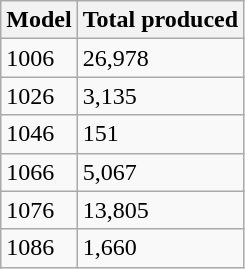<table class="wikitable">
<tr>
<th>Model</th>
<th>Total produced</th>
</tr>
<tr>
<td>1006</td>
<td>26,978</td>
</tr>
<tr>
<td>1026</td>
<td>3,135</td>
</tr>
<tr>
<td>1046</td>
<td>151</td>
</tr>
<tr>
<td>1066</td>
<td>5,067</td>
</tr>
<tr>
<td>1076</td>
<td>13,805</td>
</tr>
<tr>
<td>1086</td>
<td>1,660</td>
</tr>
</table>
